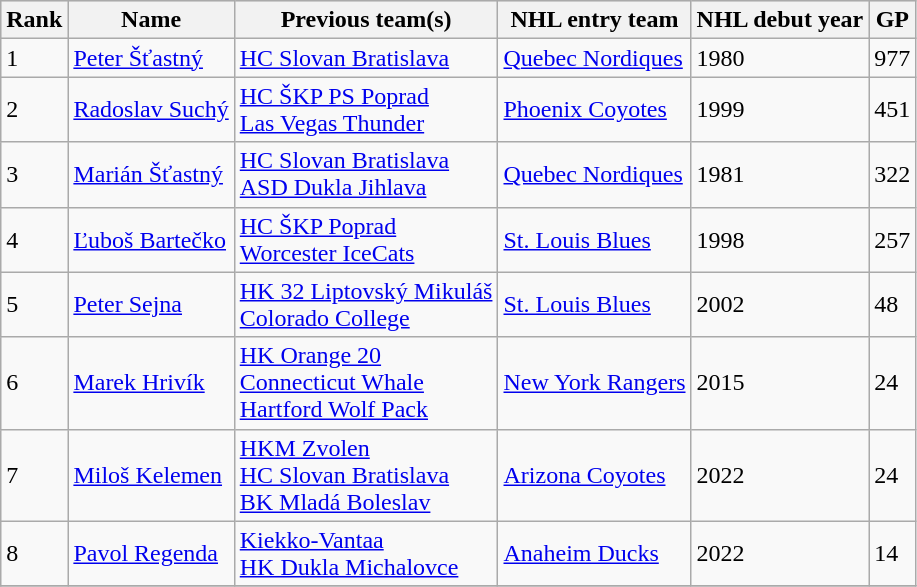<table class="wikitable sortable" id="Table3">
<tr style="background-color: #e0e0e0; text-align: center;">
<th>Rank</th>
<th class="unsortable">Name</th>
<th class="unsortable">Previous team(s)</th>
<th>NHL entry team</th>
<th>NHL debut year</th>
<th>GP</th>
</tr>
<tr>
<td>1</td>
<td><a href='#'>Peter Šťastný</a></td>
<td><a href='#'>HC Slovan Bratislava</a></td>
<td><a href='#'>Quebec Nordiques</a></td>
<td>1980</td>
<td>977</td>
</tr>
<tr>
<td>2</td>
<td><a href='#'>Radoslav Suchý</a></td>
<td><a href='#'>HC ŠKP PS Poprad</a><br><a href='#'>Las Vegas Thunder</a></td>
<td><a href='#'>Phoenix Coyotes</a></td>
<td>1999</td>
<td>451</td>
</tr>
<tr>
<td>3</td>
<td><a href='#'>Marián Šťastný</a></td>
<td><a href='#'>HC Slovan Bratislava</a><br><a href='#'>ASD Dukla Jihlava</a></td>
<td><a href='#'>Quebec Nordiques</a></td>
<td>1981</td>
<td>322</td>
</tr>
<tr>
<td>4</td>
<td><a href='#'>Ľuboš Bartečko</a></td>
<td><a href='#'>HC ŠKP Poprad</a><br><a href='#'>Worcester IceCats</a></td>
<td><a href='#'>St. Louis Blues</a></td>
<td>1998</td>
<td>257</td>
</tr>
<tr>
<td>5</td>
<td><a href='#'>Peter Sejna</a></td>
<td><a href='#'>HK 32 Liptovský Mikuláš</a><br><a href='#'>Colorado College</a></td>
<td><a href='#'>St. Louis Blues</a></td>
<td>2002</td>
<td>48</td>
</tr>
<tr>
<td>6</td>
<td><a href='#'>Marek Hrivík</a></td>
<td><a href='#'>HK Orange 20</a><br><a href='#'>Connecticut Whale</a><br><a href='#'>Hartford Wolf Pack</a></td>
<td><a href='#'>New York Rangers</a></td>
<td>2015</td>
<td>24</td>
</tr>
<tr>
<td>7</td>
<td><a href='#'>Miloš Kelemen</a></td>
<td><a href='#'>HKM Zvolen</a><br><a href='#'>HC Slovan Bratislava</a><br><a href='#'>BK Mladá Boleslav</a></td>
<td><a href='#'>Arizona Coyotes</a></td>
<td>2022</td>
<td>24</td>
</tr>
<tr>
<td>8</td>
<td><a href='#'>Pavol Regenda</a></td>
<td><a href='#'>Kiekko-Vantaa</a><br><a href='#'>HK Dukla Michalovce</a></td>
<td><a href='#'>Anaheim Ducks</a></td>
<td>2022</td>
<td>14</td>
</tr>
<tr>
</tr>
</table>
